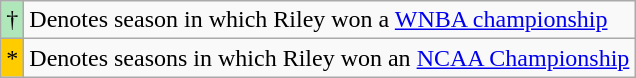<table class="wikitable">
<tr>
<td bgcolor=#afe6ba width:3em;>†</td>
<td>Denotes season in which Riley won a <a href='#'>WNBA championship</a></td>
</tr>
<tr>
<td bgcolor=#ffcc00 width:3em;>*</td>
<td>Denotes seasons in which Riley won an <a href='#'>NCAA Championship</a></td>
</tr>
</table>
